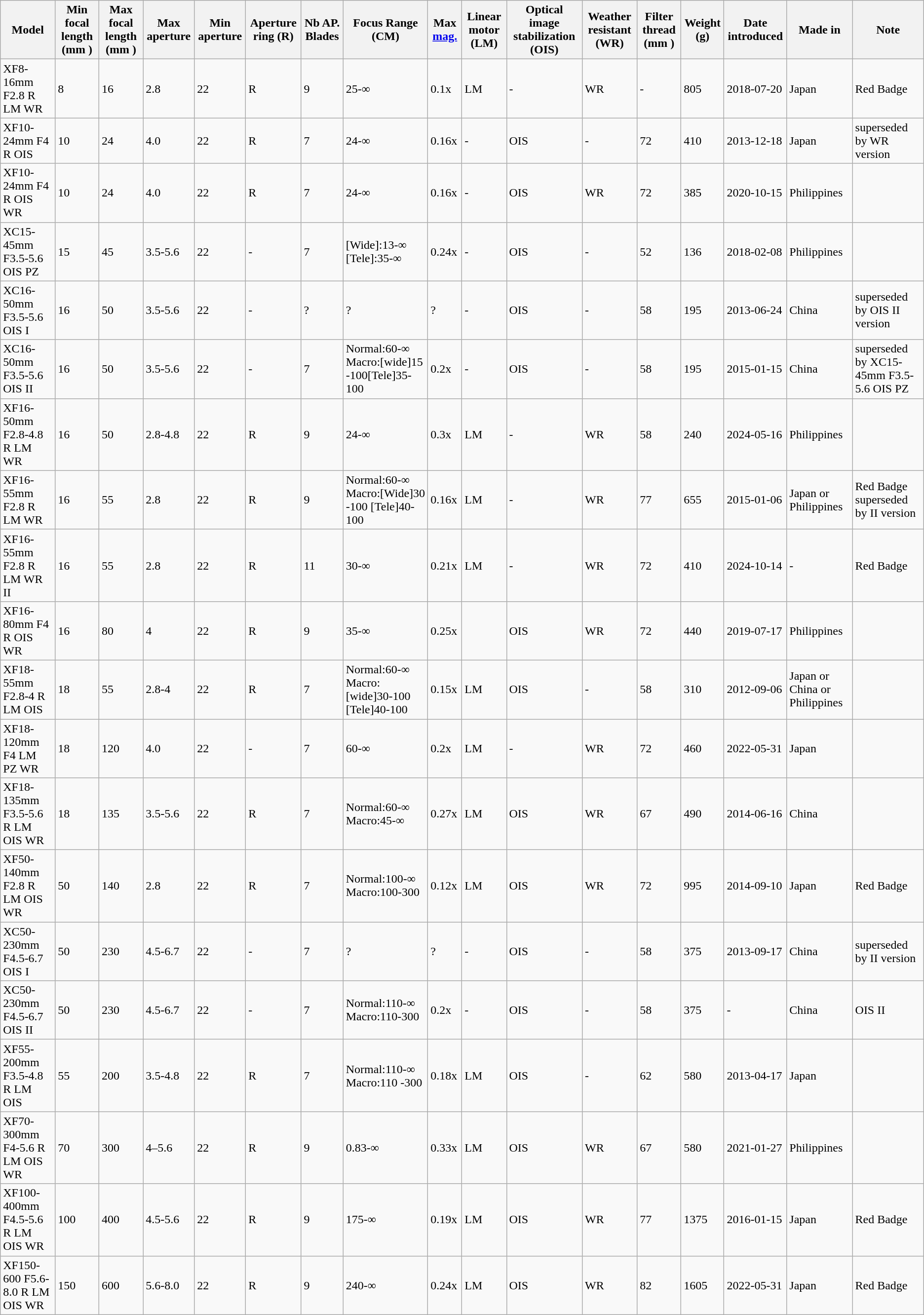<table class="wikitable sortable">
<tr>
<th scope="col">Model</th>
<th scope="col">Min focal length (mm )</th>
<th scope="col">Max focal length (mm )</th>
<th scope="col">Max aperture</th>
<th scope="col">Min aperture</th>
<th scope="col">Aperture ring (R)</th>
<th scope="col">Nb AP. Blades</th>
<th scope="col">Focus Range (CM)</th>
<th scope="col">Max <a href='#'>mag.</a></th>
<th scope="col">Linear motor (LM)</th>
<th scope="col">Optical image stabilization (OIS)</th>
<th scope="col">Weather resistant (WR)</th>
<th scope="col">Filter thread (mm )</th>
<th scope="col">Weight (g)</th>
<th scope="col">Date introduced</th>
<th scope="col">Made in</th>
<th scope="col" class="unsortable">Note</th>
</tr>
<tr>
<td>XF8-16mm F2.8 R LM WR</td>
<td>8</td>
<td>16</td>
<td>2.8</td>
<td>22</td>
<td>R</td>
<td>9</td>
<td>25-∞</td>
<td>0.1x</td>
<td>LM</td>
<td>-</td>
<td>WR</td>
<td>-</td>
<td>805</td>
<td>2018-07-20</td>
<td>Japan</td>
<td>Red Badge</td>
</tr>
<tr>
<td>XF10-24mm F4 R OIS</td>
<td>10</td>
<td>24</td>
<td>4.0</td>
<td>22</td>
<td>R</td>
<td>7</td>
<td>24-∞</td>
<td>0.16x</td>
<td>-</td>
<td>OIS</td>
<td>-</td>
<td>72</td>
<td>410</td>
<td>2013-12-18</td>
<td>Japan</td>
<td>superseded by WR version</td>
</tr>
<tr>
<td>XF10-24mm F4 R OIS WR</td>
<td>10</td>
<td>24</td>
<td>4.0</td>
<td>22</td>
<td>R</td>
<td>7</td>
<td>24-∞</td>
<td>0.16x</td>
<td>-</td>
<td>OIS</td>
<td>WR</td>
<td>72</td>
<td>385</td>
<td>2020-10-15</td>
<td>Philippines</td>
<td></td>
</tr>
<tr>
<td>XC15-45mm F3.5-5.6 OIS PZ</td>
<td>15</td>
<td>45</td>
<td>3.5-5.6</td>
<td>22</td>
<td>-</td>
<td>7</td>
<td>[Wide]:13-∞ [Tele]:35-∞</td>
<td>0.24x</td>
<td>-</td>
<td>OIS</td>
<td>-</td>
<td>52</td>
<td>136</td>
<td>2018-02-08</td>
<td>Philippines</td>
<td></td>
</tr>
<tr>
<td>XC16-50mm F3.5-5.6 OIS I</td>
<td>16</td>
<td>50</td>
<td>3.5-5.6</td>
<td>22</td>
<td>-</td>
<td>?</td>
<td>?</td>
<td>?</td>
<td>-</td>
<td>OIS</td>
<td>-</td>
<td>58</td>
<td>195</td>
<td>2013-06-24</td>
<td>China</td>
<td>superseded by OIS II version</td>
</tr>
<tr>
<td>XC16-50mm F3.5-5.6 OIS II</td>
<td>16</td>
<td>50</td>
<td>3.5-5.6</td>
<td>22</td>
<td>-</td>
<td>7</td>
<td>Normal:60-∞ Macro:[wide]15 -100[Tele]35-100</td>
<td>0.2x</td>
<td>-</td>
<td>OIS</td>
<td>-</td>
<td>58</td>
<td>195</td>
<td>2015-01-15</td>
<td>China</td>
<td>superseded by XC15-45mm F3.5-5.6 OIS PZ</td>
</tr>
<tr>
<td>XF16-50mm F2.8-4.8 R LM WR</td>
<td>16</td>
<td>50</td>
<td>2.8-4.8</td>
<td>22</td>
<td>R</td>
<td>9</td>
<td>24-∞</td>
<td>0.3x</td>
<td>LM</td>
<td>-</td>
<td>WR</td>
<td>58</td>
<td>240</td>
<td>2024-05-16</td>
<td>Philippines</td>
<td></td>
</tr>
<tr>
<td>XF16-55mm F2.8 R LM WR</td>
<td>16</td>
<td>55</td>
<td>2.8</td>
<td>22</td>
<td>R</td>
<td>9</td>
<td>Normal:60-∞  Macro:[Wide]30 -100 [Tele]40-100</td>
<td>0.16x</td>
<td>LM</td>
<td>-</td>
<td>WR</td>
<td>77</td>
<td>655</td>
<td>2015-01-06</td>
<td>Japan or Philippines</td>
<td>Red Badge superseded by II version</td>
</tr>
<tr>
<td>XF16-55mm F2.8 R LM WR II</td>
<td>16</td>
<td>55</td>
<td>2.8</td>
<td>22</td>
<td>R</td>
<td>11</td>
<td>30-∞</td>
<td>0.21x</td>
<td>LM</td>
<td>-</td>
<td>WR</td>
<td>72</td>
<td>410</td>
<td>2024-10-14</td>
<td>-</td>
<td>Red Badge</td>
</tr>
<tr>
<td>XF16-80mm F4 R OIS WR</td>
<td>16</td>
<td>80</td>
<td>4</td>
<td>22</td>
<td>R</td>
<td>9</td>
<td>35-∞</td>
<td>0.25x</td>
<td></td>
<td>OIS</td>
<td>WR</td>
<td>72</td>
<td>440</td>
<td>2019-07-17</td>
<td>Philippines</td>
<td></td>
</tr>
<tr>
<td>XF18-55mm F2.8-4 R LM OIS</td>
<td>18</td>
<td>55</td>
<td>2.8-4</td>
<td>22</td>
<td>R</td>
<td>7</td>
<td>Normal:60-∞ Macro:[wide]30-100 [Tele]40-100</td>
<td>0.15x</td>
<td>LM</td>
<td>OIS</td>
<td>-</td>
<td>58</td>
<td>310</td>
<td>2012-09-06</td>
<td>Japan or China or Philippines</td>
<td></td>
</tr>
<tr>
<td>XF18-120mm  F4 LM PZ WR</td>
<td>18</td>
<td>120</td>
<td>4.0</td>
<td>22</td>
<td>-</td>
<td>7</td>
<td>60-∞</td>
<td>0.2x</td>
<td>LM</td>
<td>-</td>
<td>WR</td>
<td>72</td>
<td>460</td>
<td>2022-05-31</td>
<td>Japan</td>
<td></td>
</tr>
<tr>
<td>XF18-135mm F3.5-5.6 R LM OIS WR</td>
<td>18</td>
<td>135</td>
<td>3.5-5.6</td>
<td>22</td>
<td>R</td>
<td>7</td>
<td>Normal:60-∞ Macro:45-∞</td>
<td>0.27x</td>
<td>LM</td>
<td>OIS</td>
<td>WR</td>
<td>67</td>
<td>490</td>
<td>2014-06-16</td>
<td>China</td>
<td></td>
</tr>
<tr>
<td>XF50-140mm F2.8 R LM OIS WR</td>
<td>50</td>
<td>140</td>
<td>2.8</td>
<td>22</td>
<td>R</td>
<td>7</td>
<td>Normal:100-∞ Macro:100-300</td>
<td>0.12x</td>
<td>LM</td>
<td>OIS</td>
<td>WR</td>
<td>72</td>
<td>995</td>
<td>2014-09-10</td>
<td>Japan</td>
<td>Red Badge</td>
</tr>
<tr>
<td>XC50-230mm F4.5-6.7 OIS I</td>
<td>50</td>
<td>230</td>
<td>4.5-6.7</td>
<td>22</td>
<td>-</td>
<td>7</td>
<td>?</td>
<td>?</td>
<td>-</td>
<td>OIS</td>
<td>-</td>
<td>58</td>
<td>375</td>
<td>2013-09-17</td>
<td>China</td>
<td>superseded by II version </td>
</tr>
<tr>
<td>XC50-230mm F4.5-6.7 OIS II</td>
<td>50</td>
<td>230</td>
<td>4.5-6.7</td>
<td>22</td>
<td>-</td>
<td>7</td>
<td>Normal:110-∞ Macro:110-300</td>
<td>0.2x</td>
<td>-</td>
<td>OIS</td>
<td>-</td>
<td>58</td>
<td>375</td>
<td>-</td>
<td>China</td>
<td>OIS II</td>
</tr>
<tr>
<td>XF55-200mm F3.5-4.8 R LM OIS</td>
<td>55</td>
<td>200</td>
<td>3.5-4.8</td>
<td>22</td>
<td>R</td>
<td>7</td>
<td>Normal:110-∞ Macro:110 -300</td>
<td>0.18x</td>
<td>LM</td>
<td>OIS</td>
<td>-</td>
<td>62</td>
<td>580</td>
<td>2013-04-17</td>
<td>Japan</td>
<td></td>
</tr>
<tr>
<td>XF70-300mm F4-5.6 R LM OIS WR</td>
<td>70</td>
<td>300</td>
<td>4–5.6</td>
<td>22</td>
<td>R</td>
<td>9</td>
<td>0.83-∞</td>
<td>0.33x</td>
<td>LM</td>
<td>OIS</td>
<td>WR</td>
<td>67</td>
<td>580</td>
<td>2021-01-27</td>
<td>Philippines</td>
<td></td>
</tr>
<tr>
<td>XF100-400mm F4.5-5.6 R LM OIS WR</td>
<td>100</td>
<td>400</td>
<td>4.5-5.6</td>
<td>22</td>
<td>R</td>
<td>9</td>
<td>175-∞</td>
<td>0.19x</td>
<td>LM</td>
<td>OIS</td>
<td>WR</td>
<td>77</td>
<td>1375</td>
<td>2016-01-15</td>
<td>Japan</td>
<td>Red Badge</td>
</tr>
<tr>
<td>XF150-600 F5.6-8.0 R LM OIS WR</td>
<td>150</td>
<td>600</td>
<td>5.6-8.0</td>
<td>22</td>
<td>R</td>
<td>9</td>
<td>240-∞</td>
<td>0.24x</td>
<td>LM</td>
<td>OIS</td>
<td>WR</td>
<td>82</td>
<td>1605</td>
<td>2022-05-31</td>
<td>Japan</td>
<td>Red Badge</td>
</tr>
</table>
